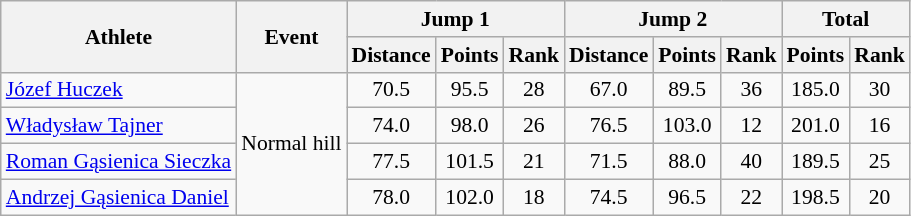<table class="wikitable" style="font-size:90%">
<tr>
<th rowspan="2">Athlete</th>
<th rowspan="2">Event</th>
<th colspan="3">Jump 1</th>
<th colspan="3">Jump 2</th>
<th colspan="2">Total</th>
</tr>
<tr>
<th>Distance</th>
<th>Points</th>
<th>Rank</th>
<th>Distance</th>
<th>Points</th>
<th>Rank</th>
<th>Points</th>
<th>Rank</th>
</tr>
<tr>
<td><a href='#'>Józef Huczek</a></td>
<td rowspan="4">Normal hill</td>
<td align="center">70.5</td>
<td align="center">95.5</td>
<td align="center">28</td>
<td align="center">67.0</td>
<td align="center">89.5</td>
<td align="center">36</td>
<td align="center">185.0</td>
<td align="center">30</td>
</tr>
<tr>
<td><a href='#'>Władysław Tajner</a></td>
<td align="center">74.0</td>
<td align="center">98.0</td>
<td align="center">26</td>
<td align="center">76.5</td>
<td align="center">103.0</td>
<td align="center">12</td>
<td align="center">201.0</td>
<td align="center">16</td>
</tr>
<tr>
<td><a href='#'>Roman Gąsienica Sieczka</a></td>
<td align="center">77.5</td>
<td align="center">101.5</td>
<td align="center">21</td>
<td align="center">71.5</td>
<td align="center">88.0</td>
<td align="center">40</td>
<td align="center">189.5</td>
<td align="center">25</td>
</tr>
<tr>
<td><a href='#'>Andrzej Gąsienica Daniel</a></td>
<td align="center">78.0</td>
<td align="center">102.0</td>
<td align="center">18</td>
<td align="center">74.5</td>
<td align="center">96.5</td>
<td align="center">22</td>
<td align="center">198.5</td>
<td align="center">20</td>
</tr>
</table>
